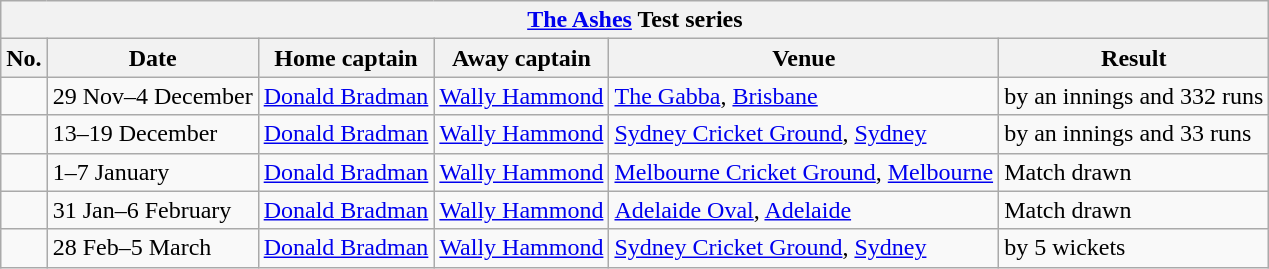<table class="wikitable">
<tr>
<th colspan="9"><a href='#'>The Ashes</a> Test series</th>
</tr>
<tr>
<th>No.</th>
<th>Date</th>
<th>Home captain</th>
<th>Away captain</th>
<th>Venue</th>
<th>Result</th>
</tr>
<tr>
<td></td>
<td>29 Nov–4 December</td>
<td><a href='#'>Donald Bradman</a></td>
<td><a href='#'>Wally Hammond</a></td>
<td><a href='#'>The Gabba</a>, <a href='#'>Brisbane</a></td>
<td> by an innings and 332 runs</td>
</tr>
<tr>
<td></td>
<td>13–19 December</td>
<td><a href='#'>Donald Bradman</a></td>
<td><a href='#'>Wally Hammond</a></td>
<td><a href='#'>Sydney Cricket Ground</a>, <a href='#'>Sydney</a></td>
<td> by an innings and 33 runs</td>
</tr>
<tr>
<td></td>
<td>1–7 January</td>
<td><a href='#'>Donald Bradman</a></td>
<td><a href='#'>Wally Hammond</a></td>
<td><a href='#'>Melbourne Cricket Ground</a>, <a href='#'>Melbourne</a></td>
<td>Match drawn</td>
</tr>
<tr>
<td></td>
<td>31 Jan–6 February</td>
<td><a href='#'>Donald Bradman</a></td>
<td><a href='#'>Wally Hammond</a></td>
<td><a href='#'>Adelaide Oval</a>, <a href='#'>Adelaide</a></td>
<td>Match drawn</td>
</tr>
<tr>
<td></td>
<td>28 Feb–5 March</td>
<td><a href='#'>Donald Bradman</a></td>
<td><a href='#'>Wally Hammond</a></td>
<td><a href='#'>Sydney Cricket Ground</a>, <a href='#'>Sydney</a></td>
<td> by 5 wickets</td>
</tr>
</table>
